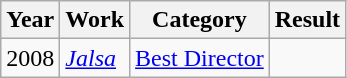<table class="wikitable">
<tr>
<th>Year</th>
<th>Work</th>
<th>Category</th>
<th>Result</th>
</tr>
<tr>
<td>2008</td>
<td><em><a href='#'>Jalsa</a></em></td>
<td><a href='#'>Best Director</a></td>
<td></td>
</tr>
</table>
